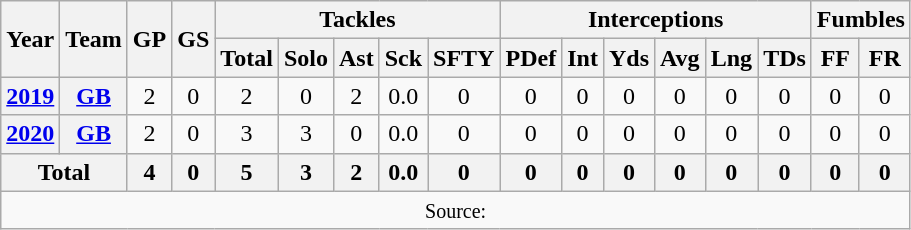<table class="wikitable" style="text-align: center;">
<tr>
<th rowspan=2>Year</th>
<th rowspan=2>Team</th>
<th rowspan=2>GP</th>
<th rowspan=2>GS</th>
<th colspan=5>Tackles</th>
<th colspan=6>Interceptions</th>
<th colspan=2>Fumbles</th>
</tr>
<tr>
<th>Total</th>
<th>Solo</th>
<th>Ast</th>
<th>Sck</th>
<th>SFTY</th>
<th>PDef</th>
<th>Int</th>
<th>Yds</th>
<th>Avg</th>
<th>Lng</th>
<th>TDs</th>
<th>FF</th>
<th>FR</th>
</tr>
<tr>
<th><a href='#'>2019</a></th>
<th><a href='#'>GB</a></th>
<td>2</td>
<td>0</td>
<td>2</td>
<td>0</td>
<td>2</td>
<td>0.0</td>
<td>0</td>
<td>0</td>
<td>0</td>
<td>0</td>
<td>0</td>
<td>0</td>
<td>0</td>
<td>0</td>
<td>0</td>
</tr>
<tr>
<th><a href='#'>2020</a></th>
<th><a href='#'>GB</a></th>
<td>2</td>
<td>0</td>
<td>3</td>
<td>3</td>
<td>0</td>
<td>0.0</td>
<td>0</td>
<td>0</td>
<td>0</td>
<td>0</td>
<td>0</td>
<td>0</td>
<td>0</td>
<td>0</td>
<td>0</td>
</tr>
<tr>
<th colspan="2">Total</th>
<th>4</th>
<th>0</th>
<th>5</th>
<th>3</th>
<th>2</th>
<th>0.0</th>
<th>0</th>
<th>0</th>
<th>0</th>
<th>0</th>
<th>0</th>
<th>0</th>
<th>0</th>
<th>0</th>
<th>0</th>
</tr>
<tr>
<td colspan="17"><small>Source: </small></td>
</tr>
</table>
